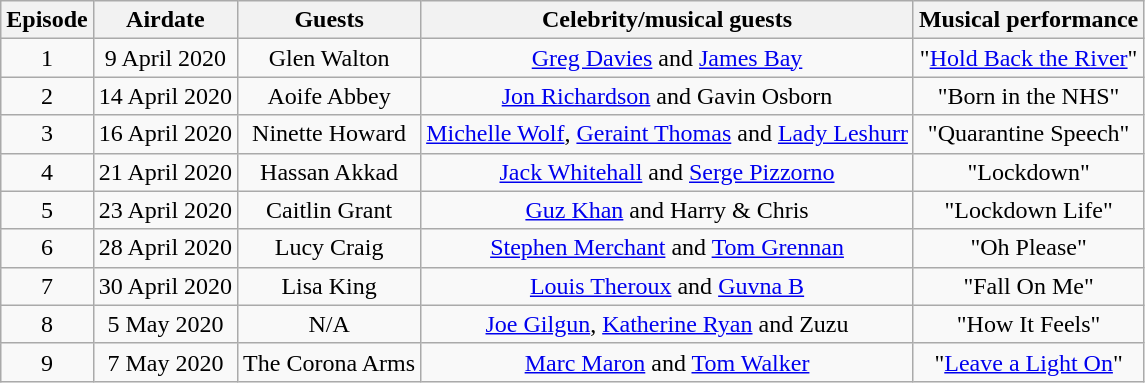<table class="wikitable" style="text-align:center;">
<tr>
<th>Episode</th>
<th>Airdate</th>
<th>Guests</th>
<th>Celebrity/musical guests</th>
<th>Musical performance</th>
</tr>
<tr>
<td>1</td>
<td>9 April 2020</td>
<td>Glen Walton</td>
<td><a href='#'>Greg Davies</a> and <a href='#'>James Bay</a></td>
<td>"<a href='#'>Hold Back the River</a>"</td>
</tr>
<tr>
<td>2</td>
<td>14 April 2020</td>
<td>Aoife Abbey</td>
<td><a href='#'>Jon Richardson</a> and Gavin Osborn</td>
<td>"Born in the NHS"</td>
</tr>
<tr>
<td>3</td>
<td>16 April 2020</td>
<td>Ninette Howard</td>
<td><a href='#'>Michelle Wolf</a>, <a href='#'>Geraint Thomas</a> and <a href='#'>Lady Leshurr</a></td>
<td>"Quarantine Speech"</td>
</tr>
<tr>
<td>4</td>
<td>21 April 2020</td>
<td>Hassan Akkad</td>
<td><a href='#'>Jack Whitehall</a> and <a href='#'>Serge Pizzorno</a></td>
<td>"Lockdown"</td>
</tr>
<tr>
<td>5</td>
<td>23 April 2020</td>
<td>Caitlin Grant</td>
<td><a href='#'>Guz Khan</a> and Harry & Chris</td>
<td>"Lockdown Life"</td>
</tr>
<tr>
<td>6</td>
<td>28 April 2020</td>
<td>Lucy Craig</td>
<td><a href='#'>Stephen Merchant</a> and <a href='#'>Tom Grennan</a></td>
<td>"Oh Please"</td>
</tr>
<tr>
<td>7</td>
<td>30 April 2020</td>
<td>Lisa King</td>
<td><a href='#'>Louis Theroux</a> and <a href='#'>Guvna B</a></td>
<td>"Fall On Me"</td>
</tr>
<tr>
<td>8</td>
<td>5 May 2020</td>
<td>N/A</td>
<td><a href='#'>Joe Gilgun</a>, <a href='#'>Katherine Ryan</a> and Zuzu</td>
<td>"How It Feels"</td>
</tr>
<tr>
<td>9</td>
<td>7 May 2020</td>
<td>The Corona Arms</td>
<td><a href='#'>Marc Maron</a> and <a href='#'>Tom Walker</a></td>
<td>"<a href='#'>Leave a Light On</a>"</td>
</tr>
</table>
